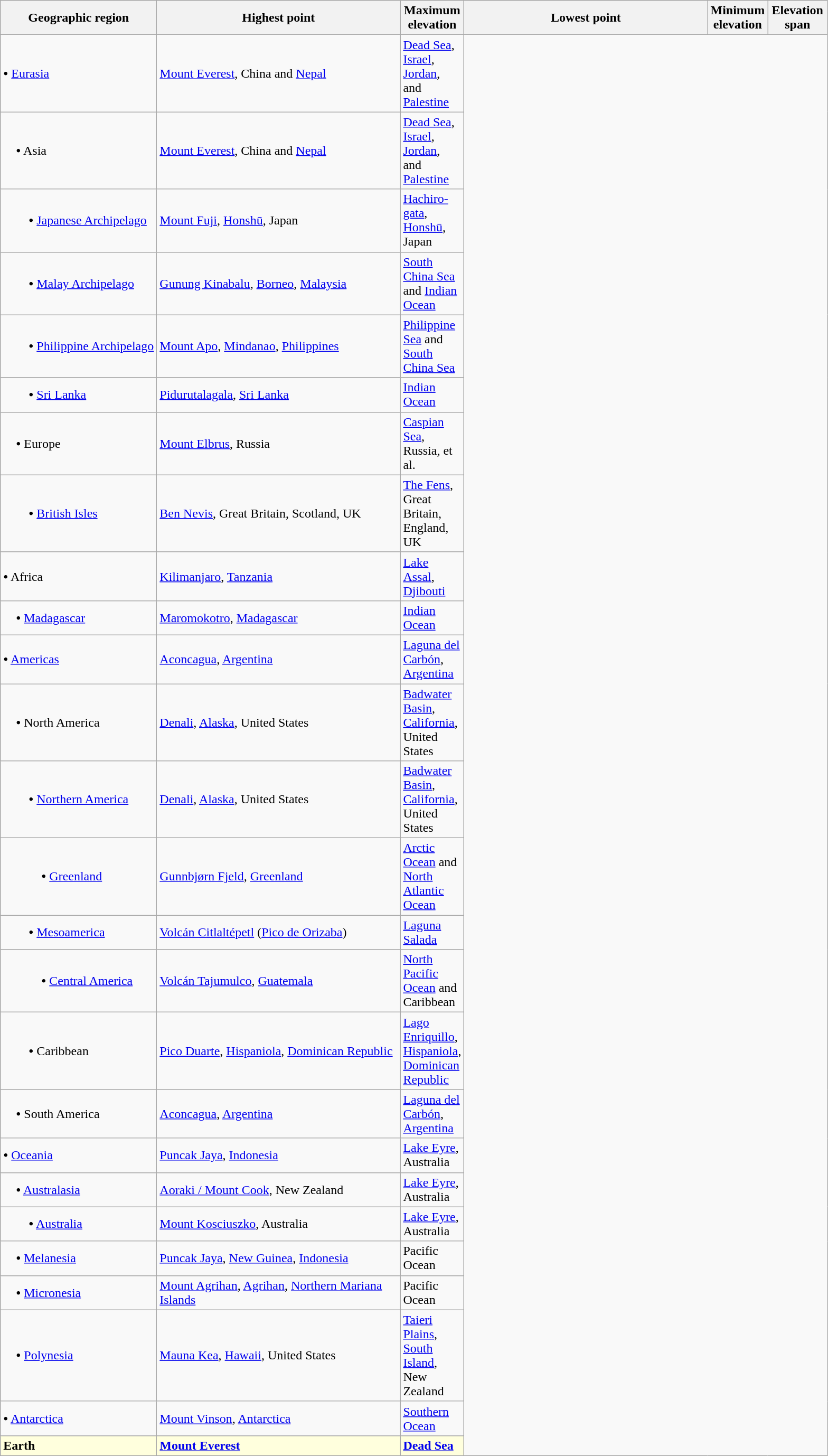<table class="wikitable sortable">
<tr>
<th width="174px">Geographic region</th>
<th width="300px">Highest point</th>
<th width="68px">Maximum elevation</th>
<th width="300px">Lowest point</th>
<th width="68px">Minimum elevation</th>
<th width="68px">Elevation span</th>
</tr>
<tr>
<td>⦁ <a href='#'>Eurasia</a></td>
<td><a href='#'>Mount Everest</a>, China and <a href='#'>Nepal</a><br></td>
<td><a href='#'>Dead Sea</a>, <a href='#'>Israel</a>, <a href='#'>Jordan</a>, and <a href='#'>Palestine</a><br>
</td>
</tr>
<tr>
<td>    ⦁ Asia</td>
<td><a href='#'>Mount Everest</a>, China and <a href='#'>Nepal</a><br></td>
<td><a href='#'>Dead Sea</a>, <a href='#'>Israel</a>, <a href='#'>Jordan</a>, and <a href='#'>Palestine</a><br>
</td>
</tr>
<tr>
<td>        ⦁ <a href='#'>Japanese Archipelago</a></td>
<td><a href='#'>Mount Fuji</a>, <a href='#'>Honshū</a>, Japan<br></td>
<td><a href='#'>Hachiro-gata</a>, <a href='#'>Honshū</a>, Japan<br>
</td>
</tr>
<tr>
<td>        ⦁ <a href='#'>Malay&nbsp;Archipelago</a></td>
<td><a href='#'>Gunung Kinabalu</a>, <a href='#'>Borneo</a>, <a href='#'>Malaysia</a><br></td>
<td><a href='#'>South China Sea</a> and <a href='#'>Indian Ocean</a><br>
</td>
</tr>
<tr>
<td>        ⦁ <a href='#'>Philippine Archipelago</a></td>
<td><a href='#'>Mount Apo</a>, <a href='#'>Mindanao</a>, <a href='#'>Philippines</a><br></td>
<td><a href='#'>Philippine Sea</a> and <a href='#'>South China Sea</a><br>
</td>
</tr>
<tr>
<td>        ⦁ <a href='#'>Sri Lanka</a></td>
<td><a href='#'>Pidurutalagala</a>, <a href='#'>Sri Lanka</a><br></td>
<td><a href='#'>Indian Ocean</a><br>
</td>
</tr>
<tr>
<td>    ⦁ Europe</td>
<td><a href='#'>Mount Elbrus</a>, Russia<br></td>
<td><a href='#'>Caspian Sea</a>, Russia, et al.<br>
</td>
</tr>
<tr>
<td>        ⦁ <a href='#'>British Isles</a></td>
<td><a href='#'>Ben Nevis</a>, Great Britain, Scotland, UK<br></td>
<td><a href='#'>The Fens</a>, Great Britain, England, UK<br>
</td>
</tr>
<tr>
<td>⦁ Africa</td>
<td><a href='#'>Kilimanjaro</a>, <a href='#'>Tanzania</a><br></td>
<td><a href='#'>Lake Assal</a>, <a href='#'>Djibouti</a><br>
</td>
</tr>
<tr>
<td>    ⦁ <a href='#'>Madagascar</a></td>
<td><a href='#'>Maromokotro</a>, <a href='#'>Madagascar</a><br></td>
<td><a href='#'>Indian Ocean</a><br>
</td>
</tr>
<tr>
<td>⦁ <a href='#'>Americas</a></td>
<td><a href='#'>Aconcagua</a>, <a href='#'>Argentina</a><br></td>
<td><a href='#'>Laguna del Carbón</a>, <a href='#'>Argentina</a><br>
</td>
</tr>
<tr>
<td>    ⦁ North America</td>
<td><a href='#'>Denali</a>, <a href='#'>Alaska</a>, United States<br></td>
<td><a href='#'>Badwater Basin</a>, <a href='#'>California</a>, United States<br>
</td>
</tr>
<tr>
<td>        ⦁ <a href='#'>Northern America</a></td>
<td><a href='#'>Denali</a>, <a href='#'>Alaska</a>, United States<br></td>
<td><a href='#'>Badwater Basin</a>, <a href='#'>California</a>, United States<br>
</td>
</tr>
<tr>
<td>            ⦁ <a href='#'>Greenland</a></td>
<td><a href='#'>Gunnbjørn Fjeld</a>, <a href='#'>Greenland</a><br></td>
<td><a href='#'>Arctic Ocean</a> and <a href='#'>North Atlantic Ocean</a><br>
</td>
</tr>
<tr>
<td>        ⦁ <a href='#'>Mesoamerica</a></td>
<td><a href='#'>Volcán Citlaltépetl</a> (<a href='#'>Pico de Orizaba</a>)<br></td>
<td><a href='#'>Laguna Salada</a><br>
</td>
</tr>
<tr>
<td>            ⦁ <a href='#'>Central America</a></td>
<td><a href='#'>Volcán Tajumulco</a>, <a href='#'>Guatemala</a><br></td>
<td><a href='#'>North Pacific Ocean</a> and Caribbean<br>
</td>
</tr>
<tr>
<td>        ⦁ Caribbean</td>
<td><a href='#'>Pico Duarte</a>, <a href='#'>Hispaniola</a>, <a href='#'>Dominican Republic</a><br></td>
<td><a href='#'>Lago Enriquillo</a>, <a href='#'>Hispaniola</a>, <a href='#'>Dominican Republic</a><br>
</td>
</tr>
<tr>
<td>    ⦁ South America</td>
<td><a href='#'>Aconcagua</a>, <a href='#'>Argentina</a><br></td>
<td><a href='#'>Laguna del Carbón</a>, <a href='#'>Argentina</a><br>
</td>
</tr>
<tr>
<td>⦁ <a href='#'>Oceania</a></td>
<td><a href='#'>Puncak Jaya</a>, <a href='#'>Indonesia</a><br></td>
<td><a href='#'>Lake Eyre</a>, Australia<br>
</td>
</tr>
<tr>
<td>    ⦁ <a href='#'>Australasia</a></td>
<td><a href='#'>Aoraki / Mount Cook</a>, New Zealand<br></td>
<td><a href='#'>Lake Eyre</a>, Australia<br>
</td>
</tr>
<tr>
<td>        ⦁ <a href='#'>Australia</a></td>
<td><a href='#'>Mount Kosciuszko</a>, Australia<br></td>
<td><a href='#'>Lake Eyre</a>, Australia<br>
</td>
</tr>
<tr>
<td>    ⦁ <a href='#'>Melanesia</a></td>
<td><a href='#'>Puncak Jaya</a>, <a href='#'>New Guinea</a>, <a href='#'>Indonesia</a><br></td>
<td>Pacific Ocean<br>
</td>
</tr>
<tr>
<td>    ⦁ <a href='#'>Micronesia</a></td>
<td><a href='#'>Mount Agrihan</a>, <a href='#'>Agrihan</a>, <a href='#'>Northern Mariana Islands</a><br></td>
<td>Pacific Ocean<br>
</td>
</tr>
<tr>
<td>    ⦁ <a href='#'>Polynesia</a></td>
<td><a href='#'>Mauna Kea</a>, <a href='#'>Hawaii</a>, United States<br></td>
<td><a href='#'>Taieri Plains</a>, <a href='#'>South Island</a>, New Zealand<br>
</td>
</tr>
<tr>
<td>⦁ <a href='#'>Antarctica</a></td>
<td><a href='#'>Mount Vinson</a>, <a href='#'>Antarctica</a><br></td>
<td><a href='#'>Southern Ocean</a><br>
</td>
</tr>
<tr class="sortbottom" style="background-color:#ffffdd;">
<td> <strong>Earth</strong></td>
<td><strong><a href='#'>Mount Everest</a></strong><br></td>
<td><strong><a href='#'>Dead Sea</a></strong><br>
</td>
</tr>
</table>
